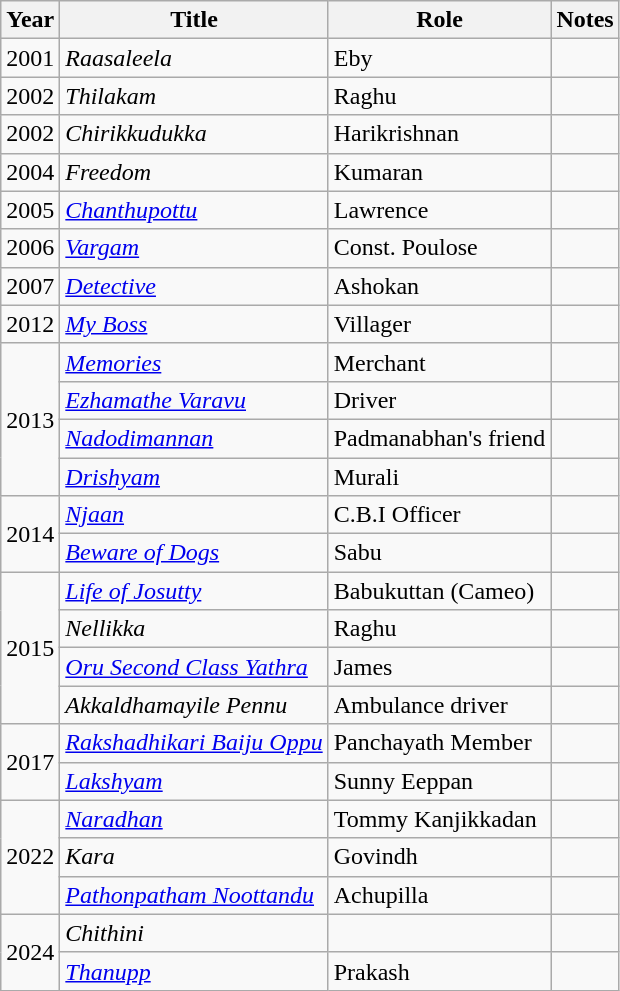<table class="wikitable sortable">
<tr>
<th>Year</th>
<th>Title</th>
<th>Role</th>
<th class="unsortable">Notes</th>
</tr>
<tr>
<td>2001</td>
<td><em>Raasaleela</em></td>
<td>Eby</td>
<td></td>
</tr>
<tr>
<td>2002</td>
<td><em>Thilakam</em></td>
<td>Raghu</td>
<td></td>
</tr>
<tr>
<td>2002</td>
<td><em>Chirikkudukka</em></td>
<td>Harikrishnan</td>
<td></td>
</tr>
<tr>
<td>2004</td>
<td><em>Freedom</em></td>
<td>Kumaran</td>
<td></td>
</tr>
<tr>
<td>2005</td>
<td><em><a href='#'>Chanthupottu</a></em></td>
<td>Lawrence</td>
<td></td>
</tr>
<tr>
<td>2006</td>
<td><em><a href='#'>Vargam</a></em></td>
<td>Const. Poulose</td>
<td></td>
</tr>
<tr>
<td>2007</td>
<td><em><a href='#'>Detective</a></em></td>
<td>Ashokan</td>
<td></td>
</tr>
<tr>
<td>2012</td>
<td><em><a href='#'>My Boss</a></em></td>
<td>Villager</td>
<td></td>
</tr>
<tr>
<td rowspan=4>2013</td>
<td><em><a href='#'>Memories</a></em></td>
<td>Merchant</td>
<td></td>
</tr>
<tr>
<td><em><a href='#'>Ezhamathe Varavu</a></em></td>
<td>Driver</td>
<td></td>
</tr>
<tr>
<td><em><a href='#'>Nadodimannan</a></em></td>
<td>Padmanabhan's friend</td>
<td></td>
</tr>
<tr>
<td><em><a href='#'>Drishyam</a></em></td>
<td>Murali</td>
<td></td>
</tr>
<tr>
<td rowspan=2>2014</td>
<td><em><a href='#'>Njaan</a></em></td>
<td>C.B.I Officer</td>
<td></td>
</tr>
<tr>
<td><em><a href='#'>Beware of Dogs</a></em></td>
<td>Sabu</td>
<td></td>
</tr>
<tr>
<td rowspan=4>2015</td>
<td><em><a href='#'>Life of Josutty</a></em></td>
<td>Babukuttan (Cameo)</td>
<td></td>
</tr>
<tr>
<td><em>Nellikka</em></td>
<td>Raghu</td>
<td></td>
</tr>
<tr>
<td><em><a href='#'>Oru Second Class Yathra</a></em></td>
<td>James</td>
<td></td>
</tr>
<tr>
<td><em>Akkaldhamayile Pennu</em></td>
<td>Ambulance driver</td>
<td></td>
</tr>
<tr>
<td rowspan=2>2017</td>
<td><em><a href='#'>Rakshadhikari Baiju Oppu</a></em></td>
<td>Panchayath Member</td>
<td></td>
</tr>
<tr>
<td><em><a href='#'>Lakshyam</a></em></td>
<td>Sunny Eeppan</td>
<td></td>
</tr>
<tr>
<td rowspan=3>2022</td>
<td><em><a href='#'>Naradhan</a></em></td>
<td>Tommy Kanjikkadan</td>
<td></td>
</tr>
<tr>
<td><em>Kara</em></td>
<td>Govindh</td>
<td></td>
</tr>
<tr>
<td><em><a href='#'>Pathonpatham Noottandu</a></em></td>
<td>Achupilla</td>
<td></td>
</tr>
<tr>
<td rowspan=2>2024</td>
<td><em>Chithini</em></td>
<td></td>
<td></td>
</tr>
<tr>
<td><em><a href='#'>Thanupp</a></em></td>
<td>Prakash</td>
<td></td>
</tr>
</table>
